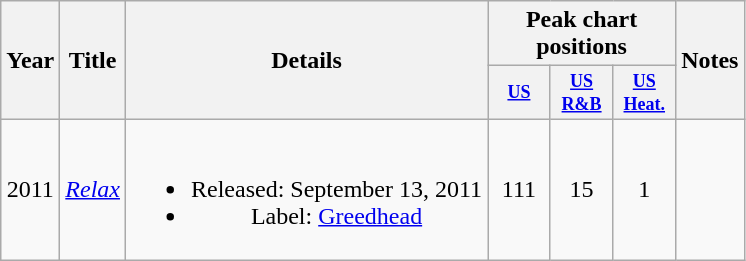<table class="wikitable" style="text-align: center;">
<tr>
<th rowspan="2">Year</th>
<th rowspan="2">Title</th>
<th rowspan="2">Details</th>
<th colspan="3">Peak chart positions</th>
<th rowspan="2">Notes</th>
</tr>
<tr style="font-size: 75%;">
<th style="width: 3em;"><a href='#'>US</a></th>
<th style="width: 3em;"><a href='#'>US R&B</a></th>
<th style="width: 3em;"><a href='#'>US Heat.</a></th>
</tr>
<tr>
<td>2011</td>
<td><em><a href='#'>Relax</a></em></td>
<td><br><ul><li>Released: September 13, 2011</li><li>Label: <a href='#'>Greedhead</a></li></ul></td>
<td>111</td>
<td>15</td>
<td>1</td>
<td></td>
</tr>
</table>
